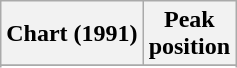<table class="wikitable sortable plainrowheaders" style="text-align:center">
<tr>
<th scope="col">Chart (1991)</th>
<th scope="col">Peak<br>position</th>
</tr>
<tr>
</tr>
<tr>
</tr>
</table>
